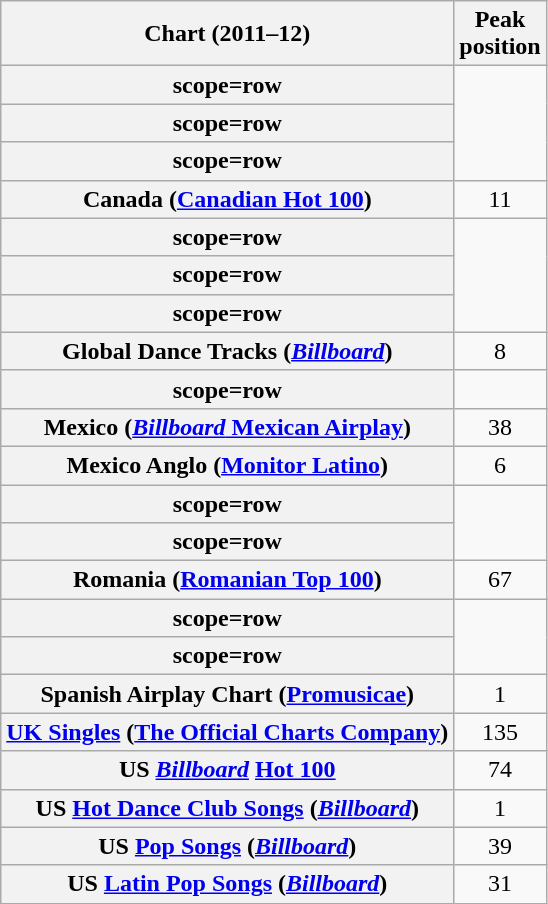<table class="wikitable sortable plainrowheaders">
<tr>
<th>Chart (2011–12)</th>
<th>Peak<br>position</th>
</tr>
<tr>
<th>scope=row</th>
</tr>
<tr>
<th>scope=row</th>
</tr>
<tr>
<th>scope=row</th>
</tr>
<tr>
<th scope=row>Canada (<a href='#'>Canadian Hot 100</a>)</th>
<td style="text-align:center;">11</td>
</tr>
<tr>
<th>scope=row</th>
</tr>
<tr>
<th>scope=row</th>
</tr>
<tr>
<th>scope=row</th>
</tr>
<tr>
<th scope="row">Global Dance Tracks (<em><a href='#'>Billboard</a></em>)</th>
<td style="text-align:center;">8</td>
</tr>
<tr>
<th>scope=row</th>
</tr>
<tr>
<th scope=row>Mexico (<a href='#'><em>Billboard</em> Mexican Airplay</a>)</th>
<td align="center">38</td>
</tr>
<tr>
<th scope=row>Mexico Anglo (<a href='#'>Monitor Latino</a>)</th>
<td align="center">6</td>
</tr>
<tr>
<th>scope=row</th>
</tr>
<tr>
<th>scope=row</th>
</tr>
<tr>
<th scope=row>Romania (<a href='#'>Romanian Top 100</a>)</th>
<td align="center">67</td>
</tr>
<tr>
<th>scope=row</th>
</tr>
<tr>
<th>scope=row</th>
</tr>
<tr>
<th scope=row>Spanish Airplay Chart (<a href='#'>Promusicae</a>)</th>
<td style="text-align:center;">1</td>
</tr>
<tr>
<th scope=row><a href='#'>UK Singles</a> (<a href='#'>The Official Charts Company</a>)</th>
<td style="text-align:center;">135</td>
</tr>
<tr>
<th scope=row>US <em><a href='#'>Billboard</a></em> <a href='#'>Hot 100</a></th>
<td style="text-align:center;">74</td>
</tr>
<tr>
<th scope=row>US <a href='#'>Hot Dance Club Songs</a> (<em><a href='#'>Billboard</a></em>)</th>
<td style="text-align:center;">1</td>
</tr>
<tr>
<th scope=row>US <a href='#'>Pop Songs</a> (<em><a href='#'>Billboard</a></em>)</th>
<td style="text-align:center;">39</td>
</tr>
<tr>
<th scope=row>US <a href='#'>Latin Pop Songs</a> (<em><a href='#'>Billboard</a></em>)</th>
<td style="text-align:center;">31</td>
</tr>
</table>
